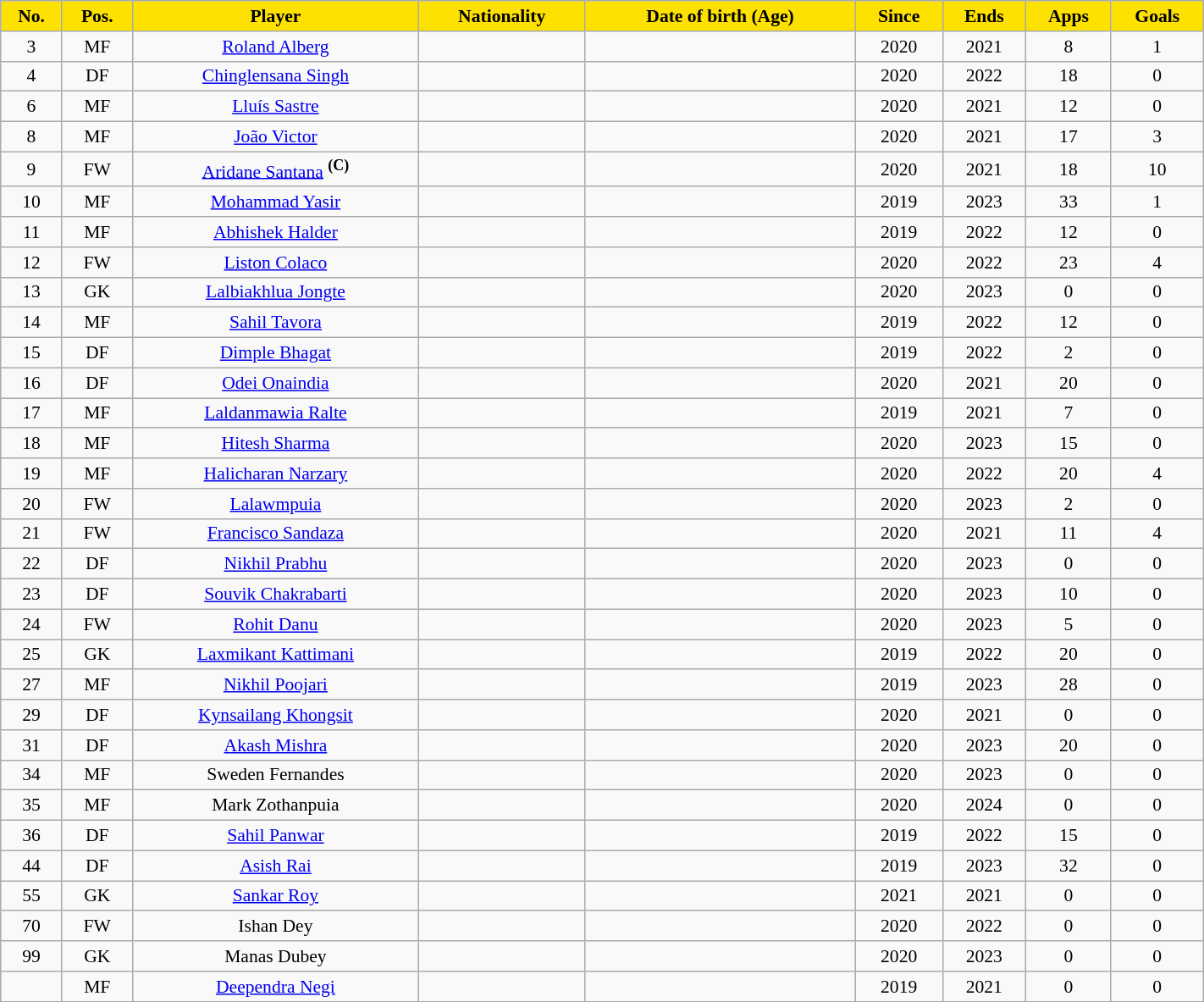<table class="wikitable sortable"  style="text-align:center; font-size:90%; width:75%;">
<tr>
<th style="background:#FDE100; color:#000000; text-align:center;">No.</th>
<th style="background:#FDE100; color:#000000; text-align:center;">Pos.</th>
<th style="background:#FDE100; color:#000000; text-align:center;">Player</th>
<th style="background:#FDE100; color:#000000; text-align:center;">Nationality</th>
<th style="background:#FDE100; color:#000000; text-align:center;">Date of birth (Age)</th>
<th style="background:#FDE100; color:#000000; text-align:center;">Since</th>
<th style="background:#FDE100; color:#000000; text-align:center;">Ends</th>
<th style="background:#FDE100; color:#000000; text-align:center;">Apps</th>
<th style="background:#FDE100; color:#000000; text-align:center;">Goals</th>
</tr>
<tr>
<td>3</td>
<td>MF</td>
<td><a href='#'>Roland Alberg</a></td>
<td></td>
<td></td>
<td>2020</td>
<td>2021</td>
<td>8</td>
<td>1</td>
</tr>
<tr>
<td>4</td>
<td>DF</td>
<td><a href='#'>Chinglensana Singh</a></td>
<td></td>
<td></td>
<td>2020</td>
<td>2022</td>
<td>18</td>
<td>0</td>
</tr>
<tr>
<td>6</td>
<td>MF</td>
<td><a href='#'>Lluís Sastre</a></td>
<td></td>
<td></td>
<td>2020</td>
<td>2021</td>
<td>12</td>
<td>0</td>
</tr>
<tr>
<td>8</td>
<td>MF</td>
<td><a href='#'>João Victor</a></td>
<td></td>
<td></td>
<td>2020</td>
<td>2021</td>
<td>17</td>
<td>3</td>
</tr>
<tr>
<td>9</td>
<td>FW</td>
<td><a href='#'>Aridane Santana</a> <sup><strong>(C)</strong></sup></td>
<td></td>
<td></td>
<td>2020</td>
<td>2021</td>
<td>18</td>
<td>10</td>
</tr>
<tr>
<td>10</td>
<td>MF</td>
<td><a href='#'>Mohammad Yasir</a></td>
<td></td>
<td></td>
<td>2019</td>
<td>2023</td>
<td>33</td>
<td>1</td>
</tr>
<tr>
<td>11</td>
<td>MF</td>
<td><a href='#'>Abhishek Halder</a></td>
<td></td>
<td></td>
<td>2019</td>
<td>2022</td>
<td>12</td>
<td>0</td>
</tr>
<tr>
<td>12</td>
<td>FW</td>
<td><a href='#'>Liston Colaco</a></td>
<td></td>
<td></td>
<td>2020</td>
<td>2022</td>
<td>23</td>
<td>4</td>
</tr>
<tr>
<td>13</td>
<td>GK</td>
<td><a href='#'>Lalbiakhlua Jongte</a></td>
<td></td>
<td></td>
<td>2020</td>
<td>2023</td>
<td>0</td>
<td>0</td>
</tr>
<tr>
<td>14</td>
<td>MF</td>
<td><a href='#'>Sahil Tavora</a></td>
<td></td>
<td></td>
<td>2019</td>
<td>2022</td>
<td>12</td>
<td>0</td>
</tr>
<tr>
<td>15</td>
<td>DF</td>
<td><a href='#'>Dimple Bhagat</a></td>
<td></td>
<td></td>
<td>2019</td>
<td>2022</td>
<td>2</td>
<td>0</td>
</tr>
<tr>
<td>16</td>
<td>DF</td>
<td><a href='#'>Odei Onaindia</a></td>
<td></td>
<td></td>
<td>2020</td>
<td>2021</td>
<td>20</td>
<td>0</td>
</tr>
<tr>
<td>17</td>
<td>MF</td>
<td><a href='#'>Laldanmawia Ralte</a></td>
<td></td>
<td></td>
<td>2019</td>
<td>2021</td>
<td>7</td>
<td>0</td>
</tr>
<tr>
<td>18</td>
<td>MF</td>
<td><a href='#'>Hitesh Sharma</a></td>
<td></td>
<td></td>
<td>2020</td>
<td>2023</td>
<td>15</td>
<td>0</td>
</tr>
<tr>
<td>19</td>
<td>MF</td>
<td><a href='#'>Halicharan Narzary</a></td>
<td></td>
<td></td>
<td>2020</td>
<td>2022</td>
<td>20</td>
<td>4</td>
</tr>
<tr>
<td>20</td>
<td>FW</td>
<td><a href='#'>Lalawmpuia</a></td>
<td></td>
<td></td>
<td>2020</td>
<td>2023</td>
<td>2</td>
<td>0</td>
</tr>
<tr>
<td>21</td>
<td>FW</td>
<td><a href='#'>Francisco Sandaza</a></td>
<td></td>
<td></td>
<td>2020</td>
<td>2021</td>
<td>11</td>
<td>4</td>
</tr>
<tr>
<td>22</td>
<td>DF</td>
<td><a href='#'>Nikhil Prabhu</a></td>
<td></td>
<td></td>
<td>2020</td>
<td>2023</td>
<td>0</td>
<td>0</td>
</tr>
<tr>
<td>23</td>
<td>DF</td>
<td><a href='#'>Souvik Chakrabarti</a></td>
<td></td>
<td></td>
<td>2020</td>
<td>2023</td>
<td>10</td>
<td>0</td>
</tr>
<tr>
<td>24</td>
<td>FW</td>
<td><a href='#'>Rohit Danu</a></td>
<td></td>
<td></td>
<td>2020</td>
<td>2023</td>
<td>5</td>
<td>0</td>
</tr>
<tr>
<td>25</td>
<td>GK</td>
<td><a href='#'>Laxmikant Kattimani</a></td>
<td></td>
<td></td>
<td>2019</td>
<td>2022</td>
<td>20</td>
<td>0</td>
</tr>
<tr>
<td>27</td>
<td>MF</td>
<td><a href='#'>Nikhil Poojari</a></td>
<td></td>
<td></td>
<td>2019</td>
<td>2023</td>
<td>28</td>
<td>0</td>
</tr>
<tr>
<td>29</td>
<td>DF</td>
<td><a href='#'>Kynsailang Khongsit</a></td>
<td></td>
<td></td>
<td>2020</td>
<td>2021</td>
<td>0</td>
<td>0</td>
</tr>
<tr>
<td>31</td>
<td>DF</td>
<td><a href='#'>Akash Mishra</a></td>
<td></td>
<td></td>
<td>2020</td>
<td>2023</td>
<td>20</td>
<td>0</td>
</tr>
<tr>
<td>34</td>
<td>MF</td>
<td>Sweden Fernandes</td>
<td></td>
<td></td>
<td>2020</td>
<td>2023</td>
<td>0</td>
<td>0</td>
</tr>
<tr>
<td>35</td>
<td>MF</td>
<td>Mark Zothanpuia</td>
<td></td>
<td></td>
<td>2020</td>
<td>2024</td>
<td>0</td>
<td>0</td>
</tr>
<tr>
<td>36</td>
<td>DF</td>
<td><a href='#'>Sahil Panwar</a></td>
<td></td>
<td></td>
<td>2019</td>
<td>2022</td>
<td>15</td>
<td>0</td>
</tr>
<tr>
<td>44</td>
<td>DF</td>
<td><a href='#'>Asish Rai</a></td>
<td></td>
<td></td>
<td>2019</td>
<td>2023</td>
<td>32</td>
<td>0</td>
</tr>
<tr>
<td>55</td>
<td>GK</td>
<td><a href='#'>Sankar Roy</a></td>
<td></td>
<td></td>
<td>2021</td>
<td>2021</td>
<td>0</td>
<td>0</td>
</tr>
<tr>
<td>70</td>
<td>FW</td>
<td>Ishan Dey</td>
<td></td>
<td></td>
<td>2020</td>
<td>2022</td>
<td>0</td>
<td>0</td>
</tr>
<tr>
<td>99</td>
<td>GK</td>
<td>Manas Dubey</td>
<td></td>
<td></td>
<td>2020</td>
<td>2023</td>
<td>0</td>
<td>0</td>
</tr>
<tr>
<td></td>
<td>MF</td>
<td><a href='#'>Deependra Negi</a></td>
<td></td>
<td></td>
<td>2019</td>
<td>2021</td>
<td>0</td>
<td>0</td>
</tr>
</table>
